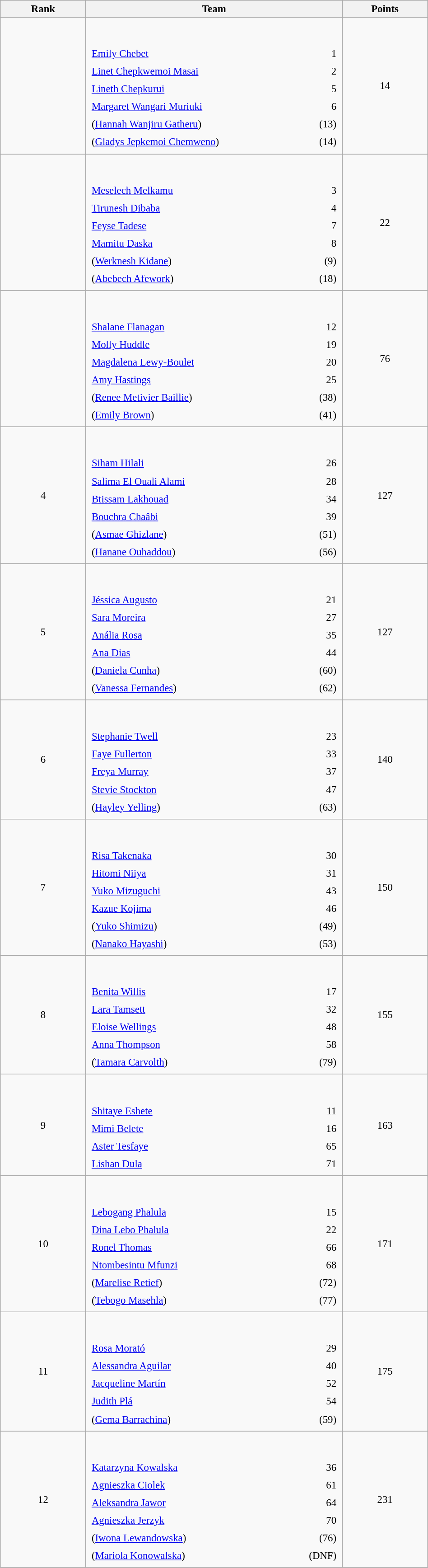<table class="wikitable sortable" style=" text-align:center; font-size:95%;" width="50%">
<tr>
<th width=10%>Rank</th>
<th width=30%>Team</th>
<th width=10%>Points</th>
</tr>
<tr>
<td align=center></td>
<td align=left> <br><br><table width=100%>
<tr>
<td align=left style="border:0"><a href='#'>Emily Chebet</a></td>
<td align=right style="border:0">1</td>
</tr>
<tr>
<td align=left style="border:0"><a href='#'>Linet Chepkwemoi Masai</a></td>
<td align=right style="border:0">2</td>
</tr>
<tr>
<td align=left style="border:0"><a href='#'>Lineth Chepkurui</a></td>
<td align=right style="border:0">5</td>
</tr>
<tr>
<td align=left style="border:0"><a href='#'>Margaret Wangari Muriuki</a></td>
<td align=right style="border:0">6</td>
</tr>
<tr>
<td align=left style="border:0">(<a href='#'>Hannah Wanjiru Gatheru</a>)</td>
<td align=right style="border:0">(13)</td>
</tr>
<tr>
<td align=left style="border:0">(<a href='#'>Gladys Jepkemoi Chemweno</a>)</td>
<td align=right style="border:0">(14)</td>
</tr>
</table>
</td>
<td>14</td>
</tr>
<tr>
<td align=center></td>
<td align=left> <br><br><table width=100%>
<tr>
<td align=left style="border:0"><a href='#'>Meselech Melkamu</a></td>
<td align=right style="border:0">3</td>
</tr>
<tr>
<td align=left style="border:0"><a href='#'>Tirunesh Dibaba</a></td>
<td align=right style="border:0">4</td>
</tr>
<tr>
<td align=left style="border:0"><a href='#'>Feyse Tadese</a></td>
<td align=right style="border:0">7</td>
</tr>
<tr>
<td align=left style="border:0"><a href='#'>Mamitu Daska</a></td>
<td align=right style="border:0">8</td>
</tr>
<tr>
<td align=left style="border:0">(<a href='#'>Werknesh Kidane</a>)</td>
<td align=right style="border:0">(9)</td>
</tr>
<tr>
<td align=left style="border:0">(<a href='#'>Abebech Afework</a>)</td>
<td align=right style="border:0">(18)</td>
</tr>
</table>
</td>
<td>22</td>
</tr>
<tr>
<td align=center></td>
<td align=left> <br><br><table width=100%>
<tr>
<td align=left style="border:0"><a href='#'>Shalane Flanagan</a></td>
<td align=right style="border:0">12</td>
</tr>
<tr>
<td align=left style="border:0"><a href='#'>Molly Huddle</a></td>
<td align=right style="border:0">19</td>
</tr>
<tr>
<td align=left style="border:0"><a href='#'>Magdalena Lewy-Boulet</a></td>
<td align=right style="border:0">20</td>
</tr>
<tr>
<td align=left style="border:0"><a href='#'>Amy Hastings</a></td>
<td align=right style="border:0">25</td>
</tr>
<tr>
<td align=left style="border:0">(<a href='#'>Renee Metivier Baillie</a>)</td>
<td align=right style="border:0">(38)</td>
</tr>
<tr>
<td align=left style="border:0">(<a href='#'>Emily Brown</a>)</td>
<td align=right style="border:0">(41)</td>
</tr>
</table>
</td>
<td>76</td>
</tr>
<tr>
<td align=center>4</td>
<td align=left> <br><br><table width=100%>
<tr>
<td align=left style="border:0"><a href='#'>Siham Hilali</a></td>
<td align=right style="border:0">26</td>
</tr>
<tr>
<td align=left style="border:0"><a href='#'>Salima El Ouali Alami</a></td>
<td align=right style="border:0">28</td>
</tr>
<tr>
<td align=left style="border:0"><a href='#'>Btissam Lakhouad</a></td>
<td align=right style="border:0">34</td>
</tr>
<tr>
<td align=left style="border:0"><a href='#'>Bouchra Chaâbi</a></td>
<td align=right style="border:0">39</td>
</tr>
<tr>
<td align=left style="border:0">(<a href='#'>Asmae Ghizlane</a>)</td>
<td align=right style="border:0">(51)</td>
</tr>
<tr>
<td align=left style="border:0">(<a href='#'>Hanane Ouhaddou</a>)</td>
<td align=right style="border:0">(56)</td>
</tr>
</table>
</td>
<td>127</td>
</tr>
<tr>
<td align=center>5</td>
<td align=left> <br><br><table width=100%>
<tr>
<td align=left style="border:0"><a href='#'>Jéssica Augusto</a></td>
<td align=right style="border:0">21</td>
</tr>
<tr>
<td align=left style="border:0"><a href='#'>Sara Moreira</a></td>
<td align=right style="border:0">27</td>
</tr>
<tr>
<td align=left style="border:0"><a href='#'>Anália Rosa</a></td>
<td align=right style="border:0">35</td>
</tr>
<tr>
<td align=left style="border:0"><a href='#'>Ana Dias</a></td>
<td align=right style="border:0">44</td>
</tr>
<tr>
<td align=left style="border:0">(<a href='#'>Daniela Cunha</a>)</td>
<td align=right style="border:0">(60)</td>
</tr>
<tr>
<td align=left style="border:0">(<a href='#'>Vanessa Fernandes</a>)</td>
<td align=right style="border:0">(62)</td>
</tr>
</table>
</td>
<td>127</td>
</tr>
<tr>
<td align=center>6</td>
<td align=left> <br><br><table width=100%>
<tr>
<td align=left style="border:0"><a href='#'>Stephanie Twell</a></td>
<td align=right style="border:0">23</td>
</tr>
<tr>
<td align=left style="border:0"><a href='#'>Faye Fullerton</a></td>
<td align=right style="border:0">33</td>
</tr>
<tr>
<td align=left style="border:0"><a href='#'>Freya Murray</a></td>
<td align=right style="border:0">37</td>
</tr>
<tr>
<td align=left style="border:0"><a href='#'>Stevie Stockton</a></td>
<td align=right style="border:0">47</td>
</tr>
<tr>
<td align=left style="border:0">(<a href='#'>Hayley Yelling</a>)</td>
<td align=right style="border:0">(63)</td>
</tr>
</table>
</td>
<td>140</td>
</tr>
<tr>
<td align=center>7</td>
<td align=left> <br><br><table width=100%>
<tr>
<td align=left style="border:0"><a href='#'>Risa Takenaka</a></td>
<td align=right style="border:0">30</td>
</tr>
<tr>
<td align=left style="border:0"><a href='#'>Hitomi Niiya</a></td>
<td align=right style="border:0">31</td>
</tr>
<tr>
<td align=left style="border:0"><a href='#'>Yuko Mizuguchi</a></td>
<td align=right style="border:0">43</td>
</tr>
<tr>
<td align=left style="border:0"><a href='#'>Kazue Kojima</a></td>
<td align=right style="border:0">46</td>
</tr>
<tr>
<td align=left style="border:0">(<a href='#'>Yuko Shimizu</a>)</td>
<td align=right style="border:0">(49)</td>
</tr>
<tr>
<td align=left style="border:0">(<a href='#'>Nanako Hayashi</a>)</td>
<td align=right style="border:0">(53)</td>
</tr>
</table>
</td>
<td>150</td>
</tr>
<tr>
<td align=center>8</td>
<td align=left> <br><br><table width=100%>
<tr>
<td align=left style="border:0"><a href='#'>Benita Willis</a></td>
<td align=right style="border:0">17</td>
</tr>
<tr>
<td align=left style="border:0"><a href='#'>Lara Tamsett</a></td>
<td align=right style="border:0">32</td>
</tr>
<tr>
<td align=left style="border:0"><a href='#'>Eloise Wellings</a></td>
<td align=right style="border:0">48</td>
</tr>
<tr>
<td align=left style="border:0"><a href='#'>Anna Thompson</a></td>
<td align=right style="border:0">58</td>
</tr>
<tr>
<td align=left style="border:0">(<a href='#'>Tamara Carvolth</a>)</td>
<td align=right style="border:0">(79)</td>
</tr>
</table>
</td>
<td>155</td>
</tr>
<tr>
<td align=center>9</td>
<td align=left> <br><br><table width=100%>
<tr>
<td align=left style="border:0"><a href='#'>Shitaye Eshete</a></td>
<td align=right style="border:0">11</td>
</tr>
<tr>
<td align=left style="border:0"><a href='#'>Mimi Belete</a></td>
<td align=right style="border:0">16</td>
</tr>
<tr>
<td align=left style="border:0"><a href='#'>Aster Tesfaye</a></td>
<td align=right style="border:0">65</td>
</tr>
<tr>
<td align=left style="border:0"><a href='#'>Lishan Dula</a></td>
<td align=right style="border:0">71</td>
</tr>
</table>
</td>
<td>163</td>
</tr>
<tr>
<td align=center>10</td>
<td align=left> <br><br><table width=100%>
<tr>
<td align=left style="border:0"><a href='#'>Lebogang Phalula</a></td>
<td align=right style="border:0">15</td>
</tr>
<tr>
<td align=left style="border:0"><a href='#'>Dina Lebo Phalula</a></td>
<td align=right style="border:0">22</td>
</tr>
<tr>
<td align=left style="border:0"><a href='#'>Ronel Thomas</a></td>
<td align=right style="border:0">66</td>
</tr>
<tr>
<td align=left style="border:0"><a href='#'>Ntombesintu Mfunzi</a></td>
<td align=right style="border:0">68</td>
</tr>
<tr>
<td align=left style="border:0">(<a href='#'>Marelise Retief</a>)</td>
<td align=right style="border:0">(72)</td>
</tr>
<tr>
<td align=left style="border:0">(<a href='#'>Tebogo Masehla</a>)</td>
<td align=right style="border:0">(77)</td>
</tr>
</table>
</td>
<td>171</td>
</tr>
<tr>
<td align=center>11</td>
<td align=left> <br><br><table width=100%>
<tr>
<td align=left style="border:0"><a href='#'>Rosa Morató</a></td>
<td align=right style="border:0">29</td>
</tr>
<tr>
<td align=left style="border:0"><a href='#'>Alessandra Aguilar</a></td>
<td align=right style="border:0">40</td>
</tr>
<tr>
<td align=left style="border:0"><a href='#'>Jacqueline Martín</a></td>
<td align=right style="border:0">52</td>
</tr>
<tr>
<td align=left style="border:0"><a href='#'>Judith Plá</a></td>
<td align=right style="border:0">54</td>
</tr>
<tr>
<td align=left style="border:0">(<a href='#'>Gema Barrachina</a>)</td>
<td align=right style="border:0">(59)</td>
</tr>
</table>
</td>
<td>175</td>
</tr>
<tr>
<td align=center>12</td>
<td align=left> <br><br><table width=100%>
<tr>
<td align=left style="border:0"><a href='#'>Katarzyna Kowalska</a></td>
<td align=right style="border:0">36</td>
</tr>
<tr>
<td align=left style="border:0"><a href='#'>Agnieszka Ciolek</a></td>
<td align=right style="border:0">61</td>
</tr>
<tr>
<td align=left style="border:0"><a href='#'>Aleksandra Jawor</a></td>
<td align=right style="border:0">64</td>
</tr>
<tr>
<td align=left style="border:0"><a href='#'>Agnieszka Jerzyk</a></td>
<td align=right style="border:0">70</td>
</tr>
<tr>
<td align=left style="border:0">(<a href='#'>Iwona Lewandowska</a>)</td>
<td align=right style="border:0">(76)</td>
</tr>
<tr>
<td align=left style="border:0">(<a href='#'>Mariola Konowalska</a>)</td>
<td align=right style="border:0">(DNF)</td>
</tr>
</table>
</td>
<td>231</td>
</tr>
</table>
